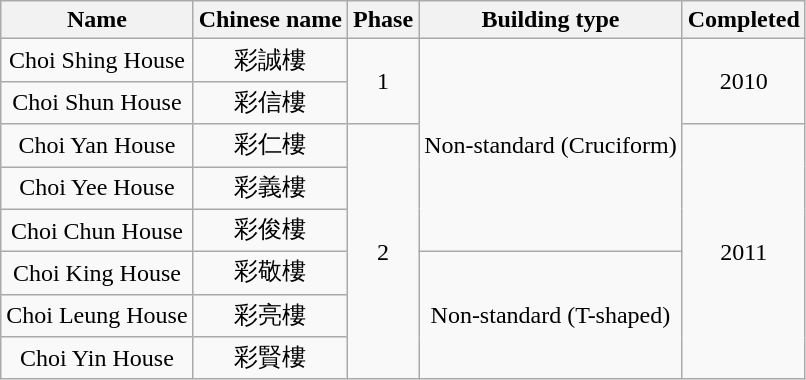<table class="wikitable" style="text-align: center">
<tr>
<th>Name</th>
<th>Chinese name</th>
<th>Phase</th>
<th>Building type</th>
<th>Completed</th>
</tr>
<tr>
<td>Choi Shing House</td>
<td>彩誠樓</td>
<td rowspan="2">1</td>
<td rowspan="5">Non-standard (Cruciform)</td>
<td rowspan="2">2010</td>
</tr>
<tr>
<td>Choi Shun House</td>
<td>彩信樓</td>
</tr>
<tr>
<td>Choi Yan House</td>
<td>彩仁樓</td>
<td rowspan="6">2</td>
<td rowspan="6">2011</td>
</tr>
<tr>
<td>Choi Yee House</td>
<td>彩義樓</td>
</tr>
<tr>
<td>Choi Chun House</td>
<td>彩俊樓</td>
</tr>
<tr>
<td>Choi King House</td>
<td>彩敬樓</td>
<td rowspan="3">Non-standard (T-shaped)</td>
</tr>
<tr>
<td>Choi Leung House</td>
<td>彩亮樓</td>
</tr>
<tr>
<td>Choi Yin House</td>
<td>彩賢樓</td>
</tr>
</table>
